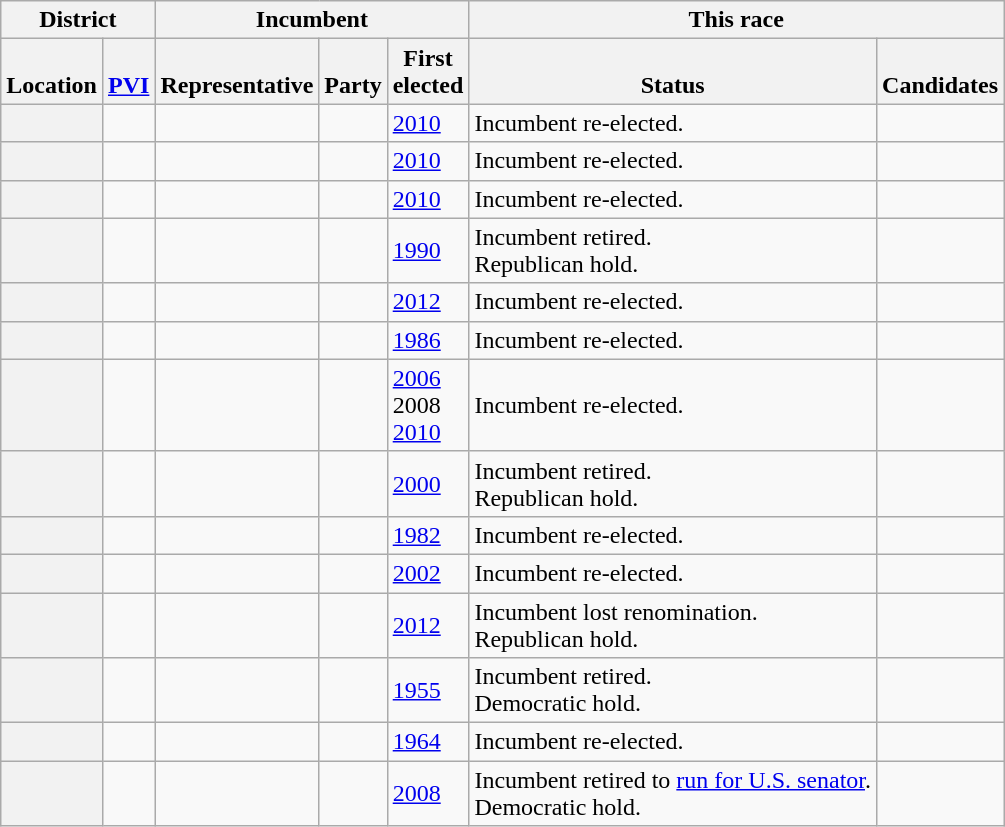<table class="wikitable sortable">
<tr valign=bottom>
<th colspan=2>District</th>
<th colspan=3>Incumbent</th>
<th colspan=2>This race</th>
</tr>
<tr valign=bottom>
<th>Location</th>
<th><a href='#'>PVI</a></th>
<th>Representative</th>
<th>Party</th>
<th>First<br>elected</th>
<th>Status</th>
<th>Candidates</th>
</tr>
<tr>
<th></th>
<td></td>
<td></td>
<td></td>
<td><a href='#'>2010</a></td>
<td>Incumbent re-elected.</td>
<td nowrap></td>
</tr>
<tr>
<th></th>
<td></td>
<td></td>
<td></td>
<td><a href='#'>2010</a></td>
<td>Incumbent re-elected.</td>
<td nowrap></td>
</tr>
<tr>
<th></th>
<td></td>
<td></td>
<td></td>
<td><a href='#'>2010</a></td>
<td>Incumbent re-elected.</td>
<td nowrap></td>
</tr>
<tr>
<th></th>
<td></td>
<td></td>
<td></td>
<td><a href='#'>1990</a></td>
<td>Incumbent retired.<br>Republican hold.</td>
<td nowrap></td>
</tr>
<tr>
<th></th>
<td></td>
<td></td>
<td></td>
<td><a href='#'>2012</a></td>
<td>Incumbent re-elected.</td>
<td nowrap></td>
</tr>
<tr>
<th></th>
<td></td>
<td></td>
<td></td>
<td><a href='#'>1986</a></td>
<td>Incumbent re-elected.</td>
<td nowrap></td>
</tr>
<tr>
<th></th>
<td></td>
<td></td>
<td></td>
<td><a href='#'>2006</a><br>2008 <br><a href='#'>2010</a></td>
<td>Incumbent re-elected.</td>
<td nowrap></td>
</tr>
<tr>
<th></th>
<td></td>
<td></td>
<td></td>
<td><a href='#'>2000</a></td>
<td>Incumbent retired.<br>Republican hold.</td>
<td nowrap><br></td>
</tr>
<tr>
<th></th>
<td></td>
<td></td>
<td></td>
<td><a href='#'>1982</a></td>
<td>Incumbent re-elected.</td>
<td nowrap></td>
</tr>
<tr>
<th></th>
<td></td>
<td></td>
<td></td>
<td><a href='#'>2002</a></td>
<td>Incumbent re-elected.</td>
<td nowrap></td>
</tr>
<tr>
<th></th>
<td></td>
<td></td>
<td></td>
<td><a href='#'>2012</a></td>
<td>Incumbent lost renomination.<br>Republican hold.</td>
<td nowrap></td>
</tr>
<tr>
<th></th>
<td></td>
<td></td>
<td></td>
<td><a href='#'>1955 </a></td>
<td>Incumbent retired.<br>Democratic hold.</td>
<td nowrap></td>
</tr>
<tr>
<th></th>
<td></td>
<td></td>
<td></td>
<td><a href='#'>1964</a></td>
<td>Incumbent re-elected.</td>
<td nowrap></td>
</tr>
<tr>
<th></th>
<td></td>
<td></td>
<td></td>
<td><a href='#'>2008</a></td>
<td>Incumbent retired to <a href='#'>run for U.S. senator</a>.<br>Democratic hold.</td>
<td nowrap></td>
</tr>
</table>
